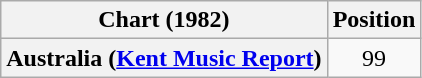<table class="wikitable sortable plainrowheaders" style="text-align:center">
<tr>
<th>Chart (1982)</th>
<th>Position</th>
</tr>
<tr>
<th scope="row">Australia (<a href='#'>Kent Music Report</a>)</th>
<td>99</td>
</tr>
</table>
